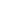<table style="border-collapse:collapse" ="0">
<tr>
<td style="border:2px solid white;"></td>
<td style="border:2px solid white;"></td>
<td style="border:2px solid white;"></td>
</tr>
</table>
